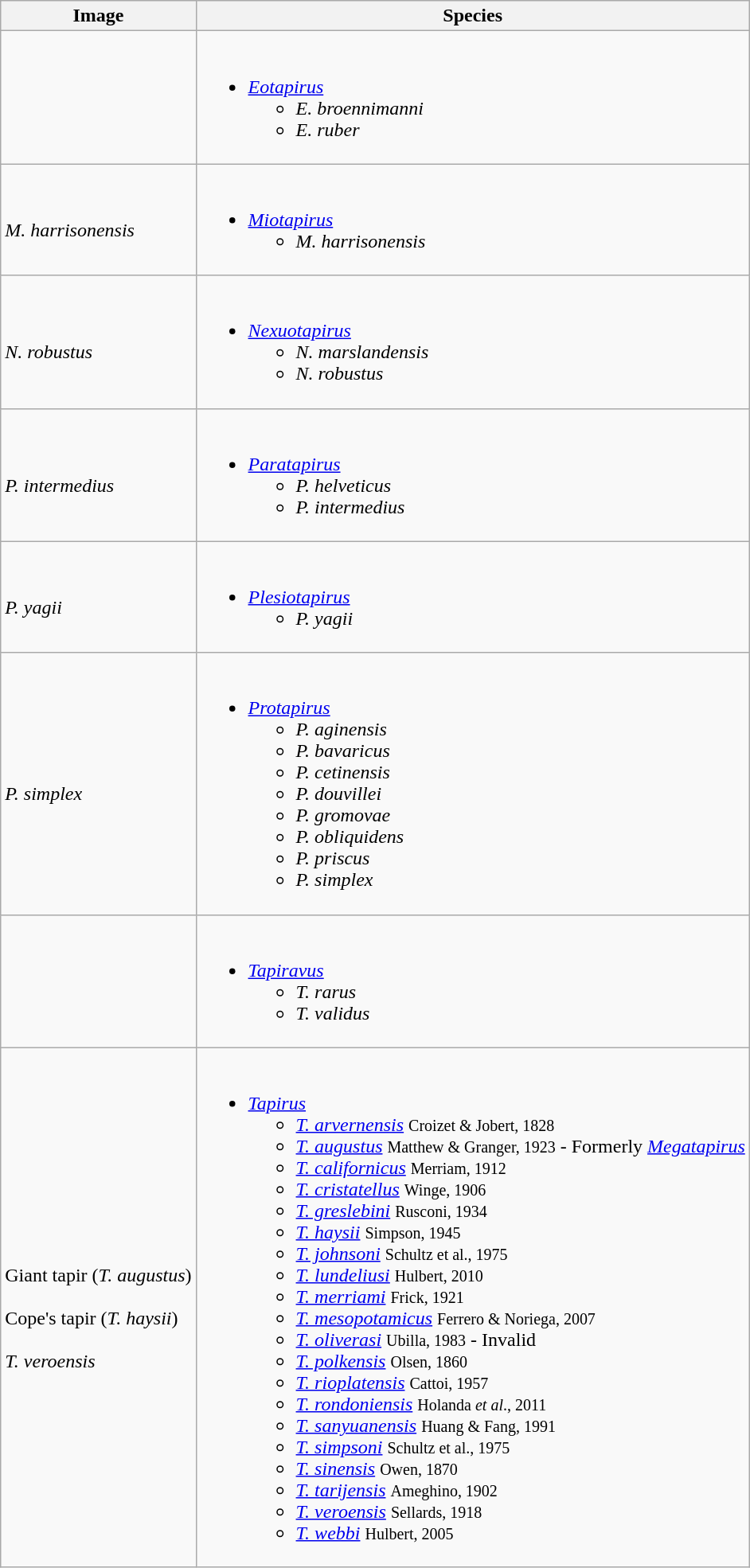<table class="wikitable">
<tr>
<th>Image</th>
<th>Species</th>
</tr>
<tr>
<td></td>
<td><br><ul><li><em><a href='#'>Eotapirus</a></em><ul><li><em>E. broennimanni</em></li><li><em>E. ruber</em></li></ul></li></ul></td>
</tr>
<tr>
<td><br><em>M. harrisonensis</em></td>
<td><br><ul><li><em><a href='#'>Miotapirus</a></em><ul><li><em>M. harrisonensis</em></li></ul></li></ul></td>
</tr>
<tr>
<td><br><em>N. robustus</em></td>
<td><br><ul><li><em><a href='#'>Nexuotapirus</a></em><ul><li><em>N. marslandensis</em></li><li><em>N. robustus</em></li></ul></li></ul></td>
</tr>
<tr>
<td><br><em>P. intermedius</em></td>
<td><br><ul><li><em><a href='#'>Paratapirus</a></em><ul><li><em>P. helveticus</em></li><li><em>P. intermedius</em></li></ul></li></ul></td>
</tr>
<tr>
<td><br><em>P. yagii</em></td>
<td><br><ul><li><em><a href='#'>Plesiotapirus</a></em><ul><li><em>P. yagii</em></li></ul></li></ul></td>
</tr>
<tr>
<td><br><em>P. simplex</em></td>
<td><br><ul><li><em><a href='#'>Protapirus</a></em><ul><li><em>P. aginensis</em></li><li><em>P. bavaricus</em></li><li><em>P. cetinensis</em></li><li><em>P. douvillei</em></li><li><em>P. gromovae</em></li><li><em>P. obliquidens</em></li><li><em>P. priscus</em></li><li><em>P. simplex</em></li></ul></li></ul></td>
</tr>
<tr>
<td></td>
<td><br><ul><li><em><a href='#'>Tapiravus</a></em><ul><li><em>T. rarus</em></li><li><em>T. validus</em></li></ul></li></ul></td>
</tr>
<tr>
<td><br>Giant tapir (<em>T. augustus</em>)<br><br>Cope's tapir (<em>T. haysii</em>)<br><br><em>T. veroensis</em></td>
<td><br><ul><li><em><a href='#'>Tapirus</a></em><ul><li><em><a href='#'>T. arvernensis</a></em> <small>Croizet & Jobert, 1828</small></li><li><em><a href='#'>T. augustus</a></em> <small>Matthew & Granger, 1923</small> - Formerly <em><a href='#'>Megatapirus</a></em></li><li><em><a href='#'>T. californicus</a></em> <small>Merriam, 1912</small></li><li><em><a href='#'>T. cristatellus</a></em> <small>Winge, 1906</small></li><li><em><a href='#'>T. greslebini</a></em> <small>Rusconi, 1934</small></li><li><em><a href='#'>T. haysii</a></em> <small>Simpson, 1945</small></li><li><em><a href='#'>T. johnsoni</a></em> <small>Schultz et al., 1975</small></li><li><em><a href='#'>T. lundeliusi</a></em> <small>Hulbert, 2010</small></li><li><em><a href='#'>T. merriami</a></em> <small>Frick, 1921</small></li><li><em><a href='#'>T. mesopotamicus</a></em> <small>Ferrero & Noriega, 2007</small></li><li><em><a href='#'>T. oliverasi</a></em> <small>Ubilla, 1983</small> - Invalid</li><li><em><a href='#'>T. polkensis</a></em> <small>Olsen, 1860</small></li><li><em><a href='#'>T. rioplatensis</a></em> <small>Cattoi, 1957</small></li><li><em><a href='#'>T. rondoniensis</a></em> <small>Holanda <em>et al</em>., 2011</small></li><li><em><a href='#'>T. sanyuanensis</a></em> <small>Huang & Fang, 1991</small></li><li><em><a href='#'>T. simpsoni</a></em> <small>Schultz et al., 1975</small></li><li><em><a href='#'>T. sinensis</a></em> <small>Owen, 1870</small></li><li><em><a href='#'>T. tarijensis</a></em> <small>Ameghino, 1902</small></li><li><em><a href='#'>T. veroensis</a></em> <small>Sellards, 1918</small></li><li><em><a href='#'>T. webbi</a></em> <small>Hulbert, 2005</small></li></ul></li></ul></td>
</tr>
</table>
